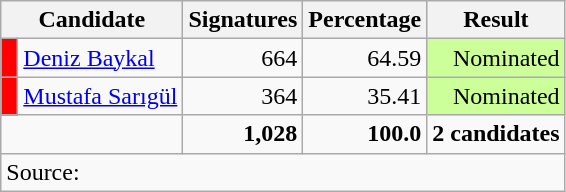<table class=wikitable style=text-align:right>
<tr>
<th scope="col", colspan="2">Candidate</th>
<th>Signatures</th>
<th>Percentage</th>
<th>Result</th>
</tr>
<tr>
<td style="background:#ff0000; width:4px; text-align:center;"></td>
<td align=left><a href='#'>Deniz Baykal</a></td>
<td>664</td>
<td>64.59</td>
<td style="background: #ccff99"> Nominated</td>
</tr>
<tr>
<td style="background:#ff0000; width:4px; text-align:center;"></td>
<td align=left><a href='#'>Mustafa Sarıgül</a></td>
<td>364</td>
<td>35.41</td>
<td style="background: #ccff99"> Nominated</td>
</tr>
<tr>
<td scope="col", colspan="2"></td>
<td><strong>1,028</strong></td>
<td><strong>100.0</strong></td>
<td><strong>2 candidates</strong></td>
</tr>
<tr>
<td align=left colspan=5>Source:  </td>
</tr>
</table>
